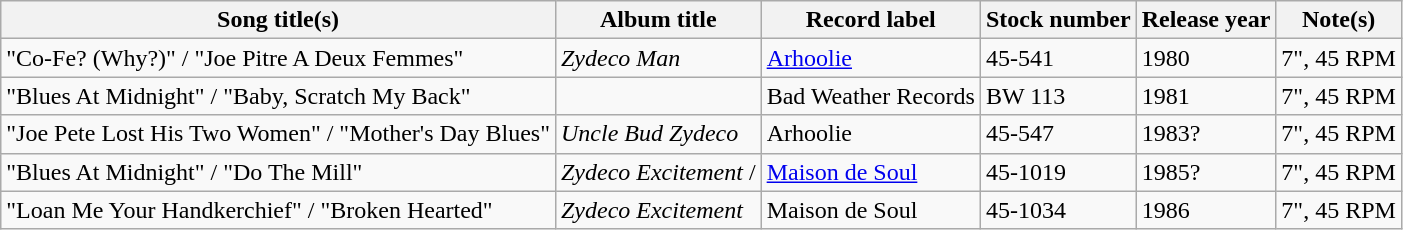<table class="wikitable sortable">
<tr>
<th scope="col">Song title(s)</th>
<th scope="col">Album title</th>
<th scope="col">Record label</th>
<th scope="col">Stock number</th>
<th scope="col">Release year</th>
<th scope="col">Note(s)</th>
</tr>
<tr>
<td>"Co-Fe? (Why?)" / "Joe Pitre A Deux Femmes"</td>
<td><em>Zydeco Man</em></td>
<td><a href='#'>Arhoolie</a></td>
<td>45-541</td>
<td>1980</td>
<td>7", 45 RPM</td>
</tr>
<tr>
<td>"Blues At Midnight" / "Baby, Scratch My Back"</td>
<td><unknown></td>
<td>Bad Weather Records</td>
<td>BW 113</td>
<td>1981</td>
<td>7", 45 RPM</td>
</tr>
<tr>
<td>"Joe Pete Lost His Two Women" / "Mother's Day Blues"</td>
<td><em>Uncle Bud Zydeco</em></td>
<td>Arhoolie</td>
<td>45-547</td>
<td>1983?</td>
<td>7", 45 RPM</td>
</tr>
<tr>
<td>"Blues At Midnight" / "Do The Mill"</td>
<td><em>Zydeco Excitement</em> / <unknown></td>
<td><a href='#'>Maison de Soul</a></td>
<td>45-1019</td>
<td>1985?</td>
<td>7", 45 RPM</td>
</tr>
<tr>
<td>"Loan Me Your Handkerchief" / "Broken Hearted"</td>
<td><em>Zydeco Excitement</em></td>
<td>Maison de Soul</td>
<td>45-1034</td>
<td>1986</td>
<td>7", 45 RPM</td>
</tr>
</table>
